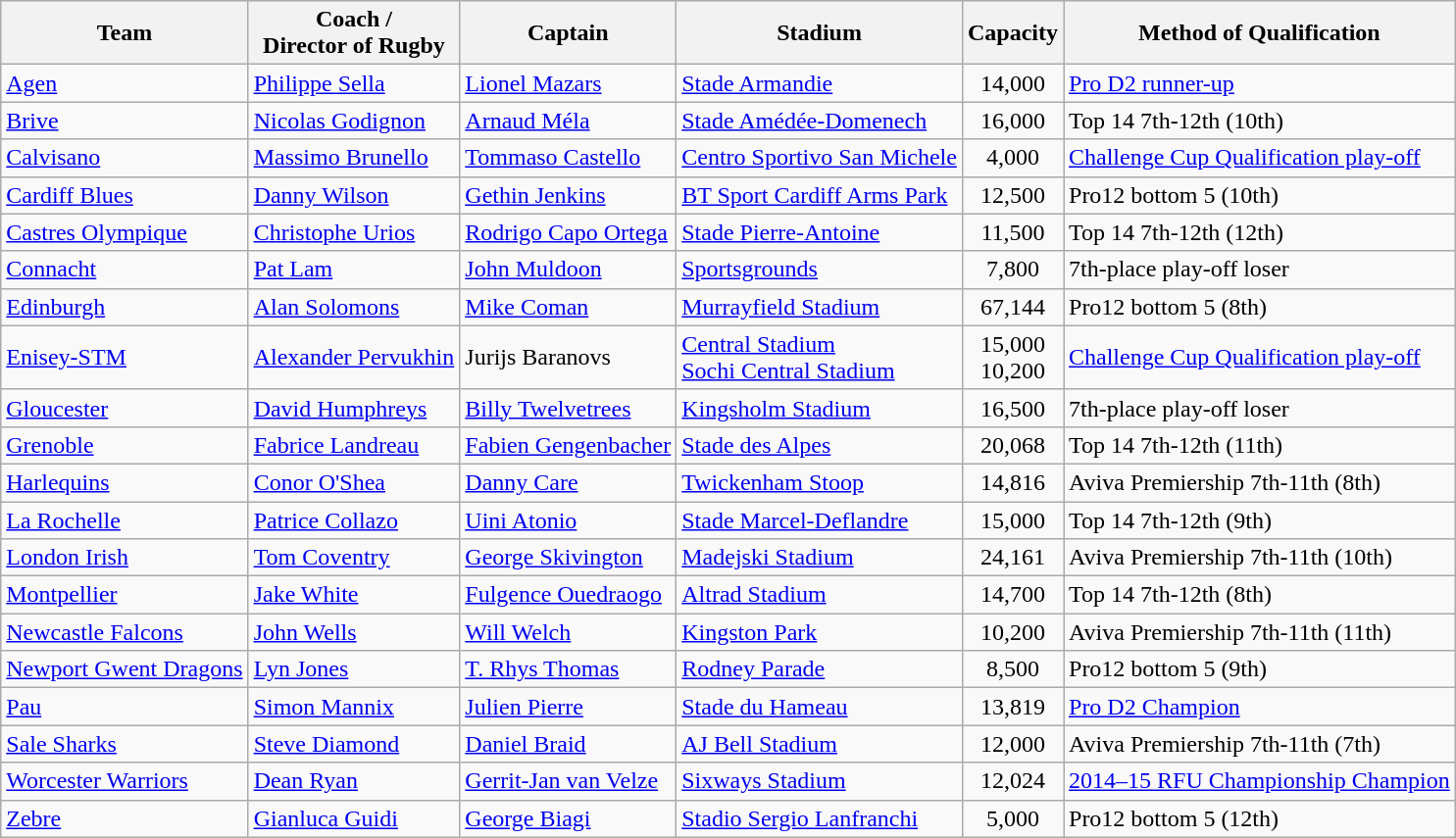<table class="wikitable sortable">
<tr>
<th>Team</th>
<th>Coach /<br>Director of Rugby</th>
<th>Captain</th>
<th>Stadium</th>
<th>Capacity</th>
<th>Method of Qualification</th>
</tr>
<tr>
<td> <a href='#'>Agen</a></td>
<td> <a href='#'>Philippe Sella</a></td>
<td> <a href='#'>Lionel Mazars</a></td>
<td><a href='#'>Stade Armandie</a></td>
<td style="text-align:center;">14,000</td>
<td><a href='#'>Pro D2 runner-up</a></td>
</tr>
<tr>
<td> <a href='#'>Brive</a></td>
<td> <a href='#'>Nicolas Godignon</a></td>
<td> <a href='#'>Arnaud Méla</a></td>
<td><a href='#'>Stade Amédée-Domenech</a></td>
<td style="text-align:center;">16,000</td>
<td>Top 14 7th-12th (10th)</td>
</tr>
<tr>
<td> <a href='#'>Calvisano</a></td>
<td> <a href='#'>Massimo Brunello</a></td>
<td> <a href='#'>Tommaso Castello</a></td>
<td><a href='#'>Centro Sportivo San Michele</a></td>
<td style="text-align:center;">4,000</td>
<td><a href='#'>Challenge Cup Qualification play-off</a></td>
</tr>
<tr>
<td> <a href='#'>Cardiff Blues</a></td>
<td> <a href='#'>Danny Wilson</a></td>
<td> <a href='#'>Gethin Jenkins</a></td>
<td><a href='#'>BT Sport Cardiff Arms Park</a></td>
<td style="text-align:center;">12,500</td>
<td>Pro12 bottom 5 (10th)</td>
</tr>
<tr>
<td> <a href='#'>Castres Olympique</a></td>
<td> <a href='#'>Christophe Urios</a></td>
<td> <a href='#'>Rodrigo Capo Ortega</a></td>
<td><a href='#'>Stade Pierre-Antoine</a></td>
<td style="text-align:center;">11,500</td>
<td>Top 14 7th-12th (12th)</td>
</tr>
<tr>
<td> <a href='#'>Connacht</a></td>
<td> <a href='#'>Pat Lam</a></td>
<td> <a href='#'>John Muldoon</a></td>
<td><a href='#'>Sportsgrounds</a></td>
<td style="text-align:center;">7,800</td>
<td>7th-place play-off loser</td>
</tr>
<tr>
<td> <a href='#'>Edinburgh</a></td>
<td> <a href='#'>Alan Solomons</a></td>
<td> <a href='#'>Mike Coman</a></td>
<td><a href='#'>Murrayfield Stadium</a></td>
<td style="text-align:center;">67,144</td>
<td>Pro12 bottom 5 (8th)</td>
</tr>
<tr>
<td> <a href='#'>Enisey-STM</a></td>
<td> <a href='#'>Alexander Pervukhin</a></td>
<td> Jurijs Baranovs</td>
<td><a href='#'>Central Stadium</a><br><a href='#'>Sochi Central Stadium</a></td>
<td style="text-align:center;">15,000<br>10,200</td>
<td><a href='#'>Challenge Cup Qualification play-off</a></td>
</tr>
<tr>
<td> <a href='#'>Gloucester</a></td>
<td> <a href='#'>David Humphreys</a></td>
<td> <a href='#'>Billy Twelvetrees</a></td>
<td><a href='#'>Kingsholm Stadium</a></td>
<td style="text-align:center;">16,500</td>
<td>7th-place play-off loser</td>
</tr>
<tr>
<td> <a href='#'>Grenoble</a></td>
<td> <a href='#'>Fabrice Landreau</a></td>
<td> <a href='#'>Fabien Gengenbacher</a></td>
<td><a href='#'>Stade des Alpes</a></td>
<td style="text-align:center;">20,068</td>
<td>Top 14 7th-12th (11th)</td>
</tr>
<tr>
<td> <a href='#'>Harlequins</a></td>
<td> <a href='#'>Conor O'Shea</a></td>
<td> <a href='#'>Danny Care</a></td>
<td><a href='#'>Twickenham Stoop</a></td>
<td style="text-align:center;">14,816</td>
<td>Aviva Premiership 7th-11th (8th)</td>
</tr>
<tr>
<td> <a href='#'>La Rochelle</a></td>
<td> <a href='#'>Patrice Collazo</a></td>
<td> <a href='#'>Uini Atonio</a></td>
<td><a href='#'>Stade Marcel-Deflandre</a></td>
<td style="text-align:center;">15,000</td>
<td>Top 14 7th-12th (9th)</td>
</tr>
<tr>
<td> <a href='#'>London Irish</a></td>
<td> <a href='#'>Tom Coventry</a></td>
<td> <a href='#'>George Skivington</a></td>
<td><a href='#'>Madejski Stadium</a></td>
<td style="text-align:center;">24,161</td>
<td>Aviva Premiership 7th-11th (10th)</td>
</tr>
<tr>
<td> <a href='#'>Montpellier</a></td>
<td> <a href='#'>Jake White</a></td>
<td> <a href='#'>Fulgence Ouedraogo</a></td>
<td><a href='#'>Altrad Stadium</a></td>
<td style="text-align:center;">14,700</td>
<td>Top 14 7th-12th (8th)</td>
</tr>
<tr>
<td> <a href='#'>Newcastle Falcons</a></td>
<td> <a href='#'>John Wells</a></td>
<td> <a href='#'>Will Welch</a></td>
<td><a href='#'>Kingston Park</a></td>
<td style="text-align:center;">10,200</td>
<td>Aviva Premiership 7th-11th (11th)</td>
</tr>
<tr>
<td> <a href='#'>Newport Gwent Dragons</a></td>
<td> <a href='#'>Lyn Jones</a></td>
<td> <a href='#'>T. Rhys Thomas</a></td>
<td><a href='#'>Rodney Parade</a></td>
<td style="text-align:center;">8,500</td>
<td>Pro12 bottom 5 (9th)</td>
</tr>
<tr>
<td> <a href='#'>Pau</a></td>
<td> <a href='#'>Simon Mannix</a></td>
<td> <a href='#'>Julien Pierre</a></td>
<td><a href='#'>Stade du Hameau</a></td>
<td style="text-align:center;">13,819</td>
<td><a href='#'>Pro D2 Champion</a></td>
</tr>
<tr>
<td> <a href='#'>Sale Sharks</a></td>
<td> <a href='#'>Steve Diamond</a></td>
<td> <a href='#'>Daniel Braid</a></td>
<td><a href='#'>AJ Bell Stadium</a></td>
<td style="text-align:center;">12,000</td>
<td>Aviva Premiership 7th-11th (7th)</td>
</tr>
<tr>
<td> <a href='#'>Worcester Warriors</a></td>
<td> <a href='#'>Dean Ryan</a></td>
<td> <a href='#'>Gerrit-Jan van Velze</a></td>
<td><a href='#'>Sixways Stadium</a></td>
<td style="text-align:center;">12,024</td>
<td><a href='#'>2014–15 RFU Championship Champion</a></td>
</tr>
<tr>
<td> <a href='#'>Zebre</a></td>
<td> <a href='#'>Gianluca Guidi</a></td>
<td> <a href='#'>George Biagi</a></td>
<td><a href='#'>Stadio Sergio Lanfranchi</a></td>
<td style="text-align:center;">5,000</td>
<td>Pro12 bottom 5 (12th)</td>
</tr>
</table>
